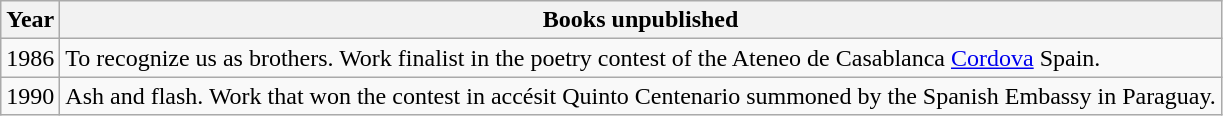<table class="wikitable">
<tr>
<th>Year</th>
<th>Books unpublished</th>
</tr>
<tr ------>
<td>1986</td>
<td>To recognize us as brothers. Work finalist in the poetry contest of the Ateneo de Casablanca <a href='#'>Cordova</a> Spain.</td>
</tr>
<tr -------->
<td>1990</td>
<td>Ash and flash. Work that won the contest in accésit Quinto Centenario summoned by the Spanish Embassy in Paraguay.</td>
</tr>
</table>
